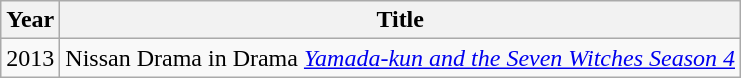<table class="wikitable">
<tr>
<th>Year</th>
<th>Title</th>
</tr>
<tr>
<td>2013</td>
<td>Nissan Drama in Drama <em><a href='#'>Yamada-kun and the Seven Witches Season 4</a></em></td>
</tr>
</table>
